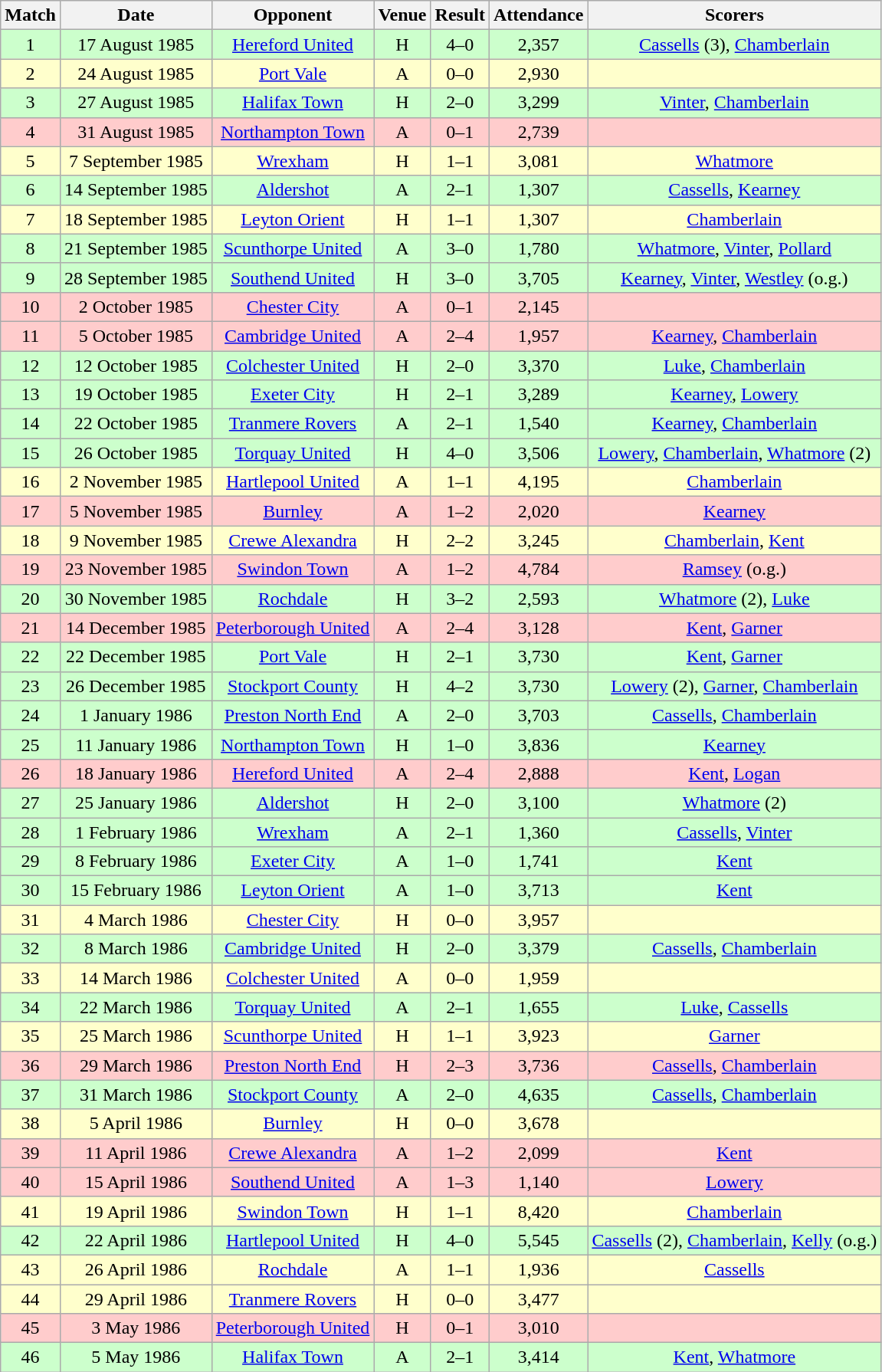<table class="wikitable" style="font-size:100%; text-align:center">
<tr>
<th>Match</th>
<th>Date</th>
<th>Opponent</th>
<th>Venue</th>
<th>Result</th>
<th>Attendance</th>
<th>Scorers</th>
</tr>
<tr style="background: #CCFFCC;">
<td>1</td>
<td>17 August 1985</td>
<td><a href='#'>Hereford United</a></td>
<td>H</td>
<td>4–0</td>
<td>2,357</td>
<td><a href='#'>Cassells</a> (3), <a href='#'>Chamberlain</a></td>
</tr>
<tr style="background: #FFFFCC;">
<td>2</td>
<td>24 August 1985</td>
<td><a href='#'>Port Vale</a></td>
<td>A</td>
<td>0–0</td>
<td>2,930</td>
<td></td>
</tr>
<tr style="background: #CCFFCC;">
<td>3</td>
<td>27 August 1985</td>
<td><a href='#'>Halifax Town</a></td>
<td>H</td>
<td>2–0</td>
<td>3,299</td>
<td><a href='#'>Vinter</a>, <a href='#'>Chamberlain</a></td>
</tr>
<tr style="background: #FFCCCC;">
<td>4</td>
<td>31 August 1985</td>
<td><a href='#'>Northampton Town</a></td>
<td>A</td>
<td>0–1</td>
<td>2,739</td>
<td></td>
</tr>
<tr style="background: #FFFFCC;">
<td>5</td>
<td>7 September 1985</td>
<td><a href='#'>Wrexham</a></td>
<td>H</td>
<td>1–1</td>
<td>3,081</td>
<td><a href='#'>Whatmore</a></td>
</tr>
<tr style="background: #CCFFCC;">
<td>6</td>
<td>14 September 1985</td>
<td><a href='#'>Aldershot</a></td>
<td>A</td>
<td>2–1</td>
<td>1,307</td>
<td><a href='#'>Cassells</a>, <a href='#'>Kearney</a></td>
</tr>
<tr style="background: #FFFFCC;">
<td>7</td>
<td>18 September 1985</td>
<td><a href='#'>Leyton Orient</a></td>
<td>H</td>
<td>1–1</td>
<td>1,307</td>
<td><a href='#'>Chamberlain</a></td>
</tr>
<tr style="background: #CCFFCC;">
<td>8</td>
<td>21 September 1985</td>
<td><a href='#'>Scunthorpe United</a></td>
<td>A</td>
<td>3–0</td>
<td>1,780</td>
<td><a href='#'>Whatmore</a>, <a href='#'>Vinter</a>, <a href='#'>Pollard</a></td>
</tr>
<tr style="background: #CCFFCC;">
<td>9</td>
<td>28 September 1985</td>
<td><a href='#'>Southend United</a></td>
<td>H</td>
<td>3–0</td>
<td>3,705</td>
<td><a href='#'>Kearney</a>, <a href='#'>Vinter</a>, <a href='#'>Westley</a> (o.g.)</td>
</tr>
<tr style="background: #FFCCCC;">
<td>10</td>
<td>2 October 1985</td>
<td><a href='#'>Chester City</a></td>
<td>A</td>
<td>0–1</td>
<td>2,145</td>
<td></td>
</tr>
<tr style="background: #FFCCCC;">
<td>11</td>
<td>5 October 1985</td>
<td><a href='#'>Cambridge United</a></td>
<td>A</td>
<td>2–4</td>
<td>1,957</td>
<td><a href='#'>Kearney</a>, <a href='#'>Chamberlain</a></td>
</tr>
<tr style="background: #CCFFCC;">
<td>12</td>
<td>12 October 1985</td>
<td><a href='#'>Colchester United</a></td>
<td>H</td>
<td>2–0</td>
<td>3,370</td>
<td><a href='#'>Luke</a>, <a href='#'>Chamberlain</a></td>
</tr>
<tr style="background: #CCFFCC;">
<td>13</td>
<td>19 October 1985</td>
<td><a href='#'>Exeter City</a></td>
<td>H</td>
<td>2–1</td>
<td>3,289</td>
<td><a href='#'>Kearney</a>, <a href='#'>Lowery</a></td>
</tr>
<tr style="background: #CCFFCC;">
<td>14</td>
<td>22 October 1985</td>
<td><a href='#'>Tranmere Rovers</a></td>
<td>A</td>
<td>2–1</td>
<td>1,540</td>
<td><a href='#'>Kearney</a>, <a href='#'>Chamberlain</a></td>
</tr>
<tr style="background: #CCFFCC;">
<td>15</td>
<td>26 October 1985</td>
<td><a href='#'>Torquay United</a></td>
<td>H</td>
<td>4–0</td>
<td>3,506</td>
<td><a href='#'>Lowery</a>, <a href='#'>Chamberlain</a>, <a href='#'>Whatmore</a> (2)</td>
</tr>
<tr style="background: #FFFFCC;">
<td>16</td>
<td>2 November 1985</td>
<td><a href='#'>Hartlepool United</a></td>
<td>A</td>
<td>1–1</td>
<td>4,195</td>
<td><a href='#'>Chamberlain</a></td>
</tr>
<tr style="background: #FFCCCC;">
<td>17</td>
<td>5 November 1985</td>
<td><a href='#'>Burnley</a></td>
<td>A</td>
<td>1–2</td>
<td>2,020</td>
<td><a href='#'>Kearney</a></td>
</tr>
<tr style="background: #FFFFCC;">
<td>18</td>
<td>9 November 1985</td>
<td><a href='#'>Crewe Alexandra</a></td>
<td>H</td>
<td>2–2</td>
<td>3,245</td>
<td><a href='#'>Chamberlain</a>, <a href='#'>Kent</a></td>
</tr>
<tr style="background: #FFCCCC;">
<td>19</td>
<td>23 November 1985</td>
<td><a href='#'>Swindon Town</a></td>
<td>A</td>
<td>1–2</td>
<td>4,784</td>
<td><a href='#'>Ramsey</a> (o.g.)</td>
</tr>
<tr style="background: #CCFFCC;">
<td>20</td>
<td>30 November 1985</td>
<td><a href='#'>Rochdale</a></td>
<td>H</td>
<td>3–2</td>
<td>2,593</td>
<td><a href='#'>Whatmore</a> (2), <a href='#'>Luke</a></td>
</tr>
<tr style="background: #FFCCCC;">
<td>21</td>
<td>14 December 1985</td>
<td><a href='#'>Peterborough United</a></td>
<td>A</td>
<td>2–4</td>
<td>3,128</td>
<td><a href='#'>Kent</a>, <a href='#'>Garner</a></td>
</tr>
<tr style="background: #CCFFCC;">
<td>22</td>
<td>22 December 1985</td>
<td><a href='#'>Port Vale</a></td>
<td>H</td>
<td>2–1</td>
<td>3,730</td>
<td><a href='#'>Kent</a>, <a href='#'>Garner</a></td>
</tr>
<tr style="background: #CCFFCC;">
<td>23</td>
<td>26 December 1985</td>
<td><a href='#'>Stockport County</a></td>
<td>H</td>
<td>4–2</td>
<td>3,730</td>
<td><a href='#'>Lowery</a> (2), <a href='#'>Garner</a>, <a href='#'>Chamberlain</a></td>
</tr>
<tr style="background: #CCFFCC;">
<td>24</td>
<td>1 January 1986</td>
<td><a href='#'>Preston North End</a></td>
<td>A</td>
<td>2–0</td>
<td>3,703</td>
<td><a href='#'>Cassells</a>, <a href='#'>Chamberlain</a></td>
</tr>
<tr style="background: #CCFFCC;">
<td>25</td>
<td>11 January 1986</td>
<td><a href='#'>Northampton Town</a></td>
<td>H</td>
<td>1–0</td>
<td>3,836</td>
<td><a href='#'>Kearney</a></td>
</tr>
<tr style="background: #FFCCCC;">
<td>26</td>
<td>18 January 1986</td>
<td><a href='#'>Hereford United</a></td>
<td>A</td>
<td>2–4</td>
<td>2,888</td>
<td><a href='#'>Kent</a>, <a href='#'>Logan</a></td>
</tr>
<tr style="background: #CCFFCC;">
<td>27</td>
<td>25 January 1986</td>
<td><a href='#'>Aldershot</a></td>
<td>H</td>
<td>2–0</td>
<td>3,100</td>
<td><a href='#'>Whatmore</a> (2)</td>
</tr>
<tr style="background: #CCFFCC;">
<td>28</td>
<td>1 February 1986</td>
<td><a href='#'>Wrexham</a></td>
<td>A</td>
<td>2–1</td>
<td>1,360</td>
<td><a href='#'>Cassells</a>, <a href='#'>Vinter</a></td>
</tr>
<tr style="background: #CCFFCC;">
<td>29</td>
<td>8 February 1986</td>
<td><a href='#'>Exeter City</a></td>
<td>A</td>
<td>1–0</td>
<td>1,741</td>
<td><a href='#'>Kent</a></td>
</tr>
<tr style="background: #CCFFCC;">
<td>30</td>
<td>15 February 1986</td>
<td><a href='#'>Leyton Orient</a></td>
<td>A</td>
<td>1–0</td>
<td>3,713</td>
<td><a href='#'>Kent</a></td>
</tr>
<tr style="background: #FFFFCC;">
<td>31</td>
<td>4 March 1986</td>
<td><a href='#'>Chester City</a></td>
<td>H</td>
<td>0–0</td>
<td>3,957</td>
<td></td>
</tr>
<tr style="background: #CCFFCC;">
<td>32</td>
<td>8 March 1986</td>
<td><a href='#'>Cambridge United</a></td>
<td>H</td>
<td>2–0</td>
<td>3,379</td>
<td><a href='#'>Cassells</a>, <a href='#'>Chamberlain</a></td>
</tr>
<tr style="background: #FFFFCC;">
<td>33</td>
<td>14 March 1986</td>
<td><a href='#'>Colchester United</a></td>
<td>A</td>
<td>0–0</td>
<td>1,959</td>
<td></td>
</tr>
<tr style="background: #CCFFCC;">
<td>34</td>
<td>22 March 1986</td>
<td><a href='#'>Torquay United</a></td>
<td>A</td>
<td>2–1</td>
<td>1,655</td>
<td><a href='#'>Luke</a>, <a href='#'>Cassells</a></td>
</tr>
<tr style="background: #FFFFCC;">
<td>35</td>
<td>25 March 1986</td>
<td><a href='#'>Scunthorpe United</a></td>
<td>H</td>
<td>1–1</td>
<td>3,923</td>
<td><a href='#'>Garner</a></td>
</tr>
<tr style="background: #FFCCCC;">
<td>36</td>
<td>29 March 1986</td>
<td><a href='#'>Preston North End</a></td>
<td>H</td>
<td>2–3</td>
<td>3,736</td>
<td><a href='#'>Cassells</a>, <a href='#'>Chamberlain</a></td>
</tr>
<tr style="background: #CCFFCC;">
<td>37</td>
<td>31 March 1986</td>
<td><a href='#'>Stockport County</a></td>
<td>A</td>
<td>2–0</td>
<td>4,635</td>
<td><a href='#'>Cassells</a>, <a href='#'>Chamberlain</a></td>
</tr>
<tr style="background: #FFFFCC;">
<td>38</td>
<td>5 April 1986</td>
<td><a href='#'>Burnley</a></td>
<td>H</td>
<td>0–0</td>
<td>3,678</td>
<td></td>
</tr>
<tr style="background: #FFCCCC;">
<td>39</td>
<td>11 April 1986</td>
<td><a href='#'>Crewe Alexandra</a></td>
<td>A</td>
<td>1–2</td>
<td>2,099</td>
<td><a href='#'>Kent</a></td>
</tr>
<tr style="background: #FFCCCC;">
<td>40</td>
<td>15 April 1986</td>
<td><a href='#'>Southend United</a></td>
<td>A</td>
<td>1–3</td>
<td>1,140</td>
<td><a href='#'>Lowery</a></td>
</tr>
<tr style="background: #FFFFCC;">
<td>41</td>
<td>19 April 1986</td>
<td><a href='#'>Swindon Town</a></td>
<td>H</td>
<td>1–1</td>
<td>8,420</td>
<td><a href='#'>Chamberlain</a></td>
</tr>
<tr style="background: #CCFFCC;">
<td>42</td>
<td>22 April 1986</td>
<td><a href='#'>Hartlepool United</a></td>
<td>H</td>
<td>4–0</td>
<td>5,545</td>
<td><a href='#'>Cassells</a> (2), <a href='#'>Chamberlain</a>, <a href='#'>Kelly</a> (o.g.)</td>
</tr>
<tr style="background: #FFFFCC;">
<td>43</td>
<td>26 April 1986</td>
<td><a href='#'>Rochdale</a></td>
<td>A</td>
<td>1–1</td>
<td>1,936</td>
<td><a href='#'>Cassells</a></td>
</tr>
<tr style="background: #FFFFCC;">
<td>44</td>
<td>29 April 1986</td>
<td><a href='#'>Tranmere Rovers</a></td>
<td>H</td>
<td>0–0</td>
<td>3,477</td>
<td></td>
</tr>
<tr style="background: #FFCCCC;">
<td>45</td>
<td>3 May 1986</td>
<td><a href='#'>Peterborough United</a></td>
<td>H</td>
<td>0–1</td>
<td>3,010</td>
<td></td>
</tr>
<tr style="background: #CCFFCC;">
<td>46</td>
<td>5 May 1986</td>
<td><a href='#'>Halifax Town</a></td>
<td>A</td>
<td>2–1</td>
<td>3,414</td>
<td><a href='#'>Kent</a>, <a href='#'>Whatmore</a></td>
</tr>
</table>
